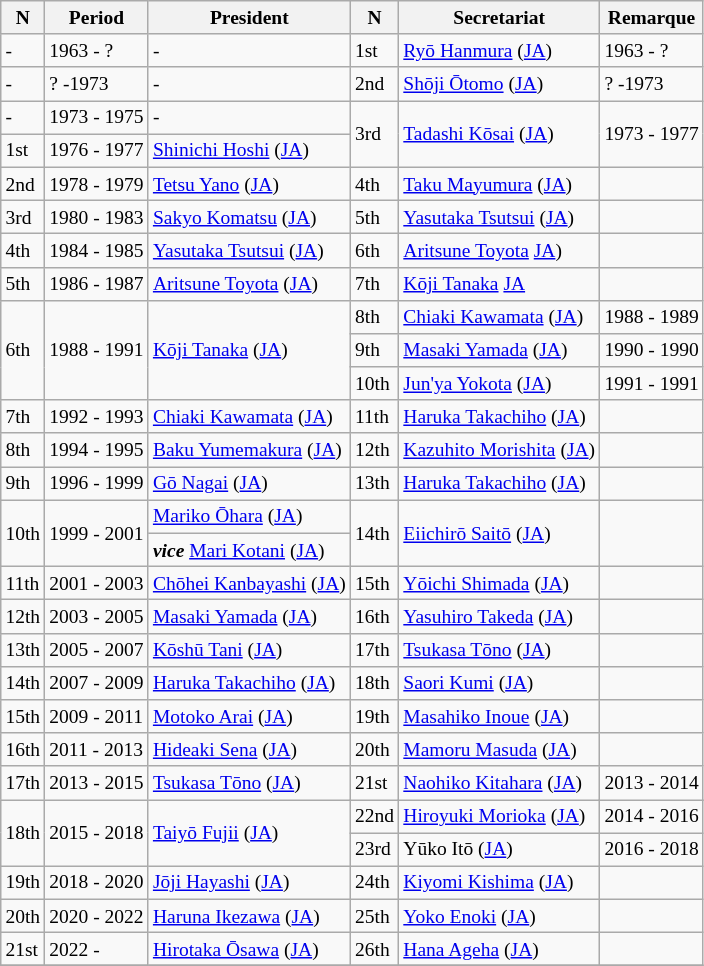<table class="wikitable" style="text-align:left;font-size:small;">
<tr>
<th>N</th>
<th>Period</th>
<th>President</th>
<th>N</th>
<th>Secretariat</th>
<th>Remarque</th>
</tr>
<tr>
<td>-</td>
<td>1963 - ?</td>
<td>-</td>
<td>1st</td>
<td><a href='#'>Ryō Hanmura</a> (<a href='#'>JA</a>)</td>
<td>1963 - ?</td>
</tr>
<tr>
<td>-</td>
<td>? -1973</td>
<td>-</td>
<td>2nd</td>
<td><a href='#'>Shōji Ōtomo</a> (<a href='#'>JA</a>)</td>
<td>? -1973</td>
</tr>
<tr>
<td>-</td>
<td>1973 - 1975</td>
<td>-</td>
<td rowspan="2">3rd</td>
<td rowspan="2"><a href='#'>Tadashi Kōsai</a> (<a href='#'>JA</a>)</td>
<td rowspan="2">1973 - 1977</td>
</tr>
<tr>
<td>1st</td>
<td>1976 - 1977</td>
<td><a href='#'>Shinichi Hoshi</a> (<a href='#'>JA</a>)</td>
</tr>
<tr>
<td>2nd</td>
<td>1978 - 1979</td>
<td><a href='#'>Tetsu Yano</a> (<a href='#'>JA</a>)</td>
<td>4th</td>
<td><a href='#'>Taku Mayumura</a> (<a href='#'>JA</a>)</td>
<td></td>
</tr>
<tr>
<td>3rd</td>
<td>1980 - 1983</td>
<td><a href='#'>Sakyo Komatsu</a> (<a href='#'>JA</a>)</td>
<td>5th</td>
<td><a href='#'>Yasutaka Tsutsui</a> (<a href='#'>JA</a>)</td>
<td></td>
</tr>
<tr>
<td>4th</td>
<td>1984 - 1985</td>
<td><a href='#'>Yasutaka Tsutsui</a> (<a href='#'>JA</a>)</td>
<td>6th</td>
<td><a href='#'>Aritsune Toyota</a> <a href='#'>JA</a>)</td>
<td></td>
</tr>
<tr>
<td>5th</td>
<td>1986 - 1987</td>
<td><a href='#'>Aritsune Toyota</a> (<a href='#'>JA</a>)</td>
<td>7th</td>
<td><a href='#'>Kōji Tanaka</a> <a href='#'>JA</a></td>
<td></td>
</tr>
<tr>
<td rowspan="3">6th</td>
<td rowspan="3">1988 - 1991</td>
<td rowspan="3"><a href='#'>Kōji Tanaka</a> (<a href='#'>JA</a>)</td>
<td>8th</td>
<td><a href='#'>Chiaki Kawamata</a> (<a href='#'>JA</a>)</td>
<td>1988 - 1989</td>
</tr>
<tr>
<td>9th</td>
<td><a href='#'>Masaki Yamada</a> (<a href='#'>JA</a>)</td>
<td>1990 - 1990</td>
</tr>
<tr>
<td>10th</td>
<td><a href='#'>Jun'ya Yokota</a> (<a href='#'>JA</a>)</td>
<td>1991 - 1991</td>
</tr>
<tr>
<td>7th</td>
<td>1992 - 1993</td>
<td><a href='#'>Chiaki Kawamata</a> (<a href='#'>JA</a>)</td>
<td>11th</td>
<td><a href='#'>Haruka Takachiho</a> (<a href='#'>JA</a>)</td>
<td></td>
</tr>
<tr>
<td>8th</td>
<td>1994 - 1995</td>
<td><a href='#'>Baku Yumemakura</a> (<a href='#'>JA</a>)</td>
<td>12th</td>
<td><a href='#'>Kazuhito Morishita</a> (<a href='#'>JA</a>)</td>
<td></td>
</tr>
<tr>
<td>9th</td>
<td>1996 - 1999</td>
<td><a href='#'>Gō Nagai</a> (<a href='#'>JA</a>)</td>
<td>13th</td>
<td><a href='#'>Haruka Takachiho</a> (<a href='#'>JA</a>)</td>
<td></td>
</tr>
<tr>
<td rowspan="2">10th</td>
<td rowspan="2">1999 - 2001</td>
<td><a href='#'>Mariko Ōhara</a> (<a href='#'>JA</a>)</td>
<td rowspan="2">14th</td>
<td rowspan="2"><a href='#'>Eiichirō Saitō</a> (<a href='#'>JA</a>)</td>
<td rowspan="2"></td>
</tr>
<tr>
<td><strong><em>vice</em></strong> <a href='#'>Mari Kotani</a> (<a href='#'>JA</a>)</td>
</tr>
<tr>
<td>11th</td>
<td>2001 - 2003</td>
<td><a href='#'>Chōhei Kanbayashi</a> (<a href='#'>JA</a>)</td>
<td>15th</td>
<td><a href='#'>Yōichi Shimada</a> (<a href='#'>JA</a>)</td>
<td></td>
</tr>
<tr>
<td>12th</td>
<td>2003 - 2005</td>
<td><a href='#'>Masaki Yamada</a> (<a href='#'>JA</a>)</td>
<td>16th</td>
<td><a href='#'>Yasuhiro Takeda</a> (<a href='#'>JA</a>)</td>
<td></td>
</tr>
<tr>
<td>13th</td>
<td>2005 - 2007</td>
<td><a href='#'>Kōshū Tani</a> (<a href='#'>JA</a>)</td>
<td>17th</td>
<td><a href='#'>Tsukasa Tōno</a> (<a href='#'>JA</a>)</td>
<td></td>
</tr>
<tr>
<td>14th</td>
<td>2007 - 2009</td>
<td><a href='#'>Haruka Takachiho</a> (<a href='#'>JA</a>)</td>
<td>18th</td>
<td><a href='#'>Saori Kumi</a> (<a href='#'>JA</a>)</td>
<td></td>
</tr>
<tr>
<td>15th</td>
<td>2009 - 2011</td>
<td><a href='#'>Motoko Arai</a> (<a href='#'>JA</a>)</td>
<td>19th</td>
<td><a href='#'>Masahiko Inoue</a> (<a href='#'>JA</a>)</td>
<td></td>
</tr>
<tr>
<td>16th</td>
<td>2011 - 2013</td>
<td><a href='#'>Hideaki Sena</a> (<a href='#'>JA</a>)</td>
<td>20th</td>
<td><a href='#'>Mamoru Masuda</a> (<a href='#'>JA</a>)</td>
<td></td>
</tr>
<tr>
<td rowspan="2">17th</td>
<td rowspan="2">2013 - 2015</td>
<td rowspan="2"><a href='#'>Tsukasa Tōno</a> (<a href='#'>JA</a>)</td>
<td>21st</td>
<td><a href='#'>Naohiko Kitahara</a> (<a href='#'>JA</a>)</td>
<td>2013 - 2014</td>
</tr>
<tr>
<td rowspan="2">22nd</td>
<td rowspan="2"><a href='#'>Hiroyuki Morioka</a> (<a href='#'>JA</a>)</td>
<td rowspan="2">2014 - 2016</td>
</tr>
<tr>
<td rowspan="2">18th</td>
<td rowspan="2">2015 - 2018</td>
<td rowspan="2"><a href='#'>Taiyō Fujii</a> (<a href='#'>JA</a>)</td>
</tr>
<tr>
<td>23rd</td>
<td>Yūko Itō (<a href='#'>JA</a>)</td>
<td>2016 - 2018</td>
</tr>
<tr>
<td>19th</td>
<td>2018 - 2020</td>
<td><a href='#'>Jōji Hayashi</a> (<a href='#'>JA</a>)</td>
<td>24th</td>
<td><a href='#'>Kiyomi Kishima</a> (<a href='#'>JA</a>)</td>
<td></td>
</tr>
<tr>
<td>20th</td>
<td>2020 - 2022</td>
<td><a href='#'>Haruna Ikezawa</a> (<a href='#'>JA</a>)</td>
<td>25th</td>
<td><a href='#'>Yoko Enoki</a> (<a href='#'>JA</a>)</td>
<td></td>
</tr>
<tr>
<td>21st</td>
<td>2022 -</td>
<td><a href='#'>Hirotaka Ōsawa</a> (<a href='#'>JA</a>)</td>
<td>26th</td>
<td><a href='#'>Hana Ageha</a> (<a href='#'>JA</a>)</td>
<td></td>
</tr>
<tr>
</tr>
</table>
